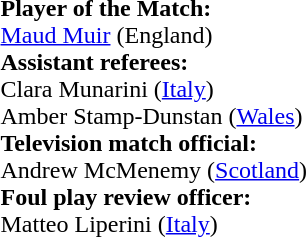<table style="width:100%">
<tr>
<td><br><strong>Player of the Match:</strong>
<br><a href='#'>Maud Muir</a> (England)<br><strong>Assistant referees:</strong>
<br>Clara Munarini (<a href='#'>Italy</a>)
<br>Amber Stamp-Dunstan (<a href='#'>Wales</a>)
<br><strong>Television match official:</strong>
<br>Andrew McMenemy (<a href='#'>Scotland</a>)
<br><strong>Foul play review officer:</strong>
<br>Matteo Liperini (<a href='#'>Italy</a>)</td>
</tr>
</table>
